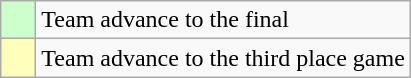<table class="wikitable">
<tr>
<td style="background:#ccffcc;">    </td>
<td>Team advance to the final</td>
</tr>
<tr>
<td style="background:#ffffbb;">    </td>
<td>Team advance to the third place game</td>
</tr>
</table>
